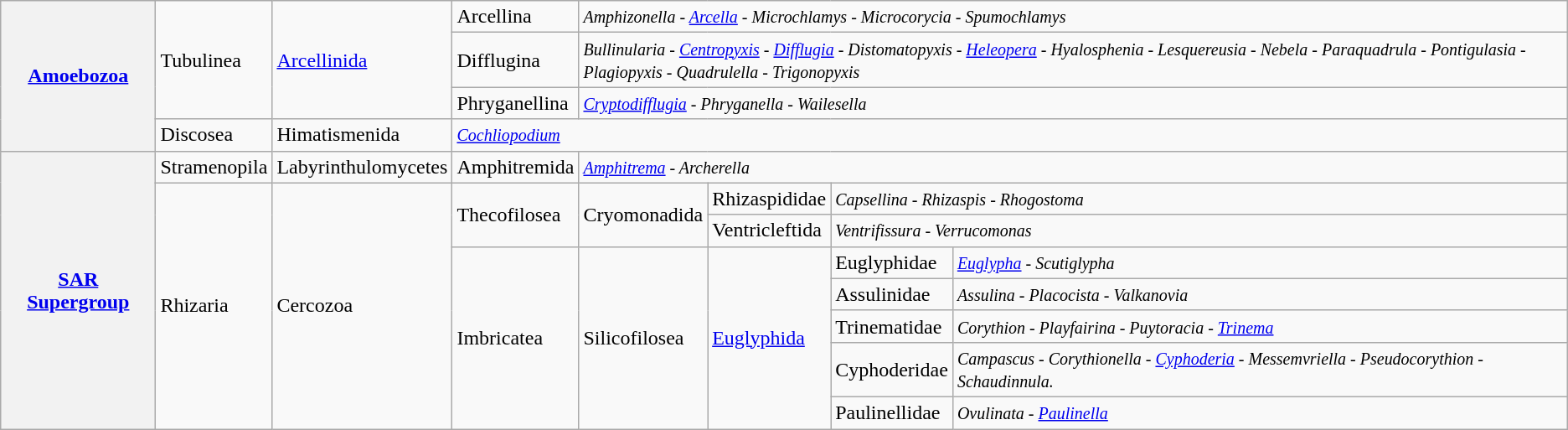<table class="wikitable">
<tr>
<th rowspan="4"><strong><a href='#'>Amoebozoa</a></strong></th>
<td rowspan="3">Tubulinea</td>
<td rowspan="3"><a href='#'>Arcellinida</a></td>
<td>Arcellina</td>
<td colspan="4"><small><em>Amphizonella - <a href='#'>Arcella</a> - Microchlamys - Microcorycia - Spumochlamys</em> </small></td>
</tr>
<tr>
<td>Difflugina</td>
<td colspan="4"><em><small>Bullinularia - <a href='#'>Centropyxis</a> - <a href='#'>Difflugia</a> - Distomatopyxis - <a href='#'>Heleopera</a> - Hyalosphenia - Lesquereusia - Nebela - Paraquadrula - Pontigulasia - </small></em><br><em><small>Plagiopyxis - Quadrulella - Trigonopyxis </small></em></td>
</tr>
<tr>
<td>Phryganellina</td>
<td colspan="4"><em><small><a href='#'>Cryptodifflugia</a> - Phryganella - Wailesella</small></em></td>
</tr>
<tr>
<td>Discosea</td>
<td>Himatismenida</td>
<td colspan="5"><em><small><a href='#'>Cochliopodium</a></small></em></td>
</tr>
<tr>
<th rowspan="8"><strong><a href='#'>SAR Supergroup</a></strong></th>
<td>Stramenopila</td>
<td>Labyrinthulomycetes</td>
<td>Amphitremida</td>
<td colspan="4"><em><small><a href='#'>Amphitrema</a> - Archerella</small></em></td>
</tr>
<tr>
<td rowspan="7">Rhizaria</td>
<td rowspan="7">Cercozoa</td>
<td rowspan="2">Thecofilosea</td>
<td rowspan="2">Cryomonadida</td>
<td>Rhizaspididae</td>
<td colspan="2"><em><small>Capsellina - Rhizaspis - Rhogostoma</small></em></td>
</tr>
<tr>
<td>Ventricleftida</td>
<td colspan="2"><em><small>Ventrifissura - Verrucomonas</small></em></td>
</tr>
<tr>
<td rowspan="5">Imbricatea</td>
<td rowspan="5">Silicofilosea</td>
<td rowspan="5"><a href='#'>Euglyphida</a></td>
<td>Euglyphidae</td>
<td><em><small><a href='#'>Euglypha</a> - Scutiglypha </small></em></td>
</tr>
<tr>
<td>Assulinidae</td>
<td><em><small>Assulina - Placocista - Valkanovia </small></em></td>
</tr>
<tr>
<td>Trinematidae</td>
<td><em><small>Corythion - Playfairina - Puytoracia - <a href='#'>Trinema</a> </small></em></td>
</tr>
<tr>
<td>Cyphoderidae</td>
<td><em><small>Campascus - Corythionella - <a href='#'>Cyphoderia</a> - Messemvriella - Pseudocorythion - Schaudinnula.</small></em></td>
</tr>
<tr>
<td>Paulinellidae</td>
<td><em><small>Ovulinata - <a href='#'>Paulinella</a> </small></em></td>
</tr>
</table>
